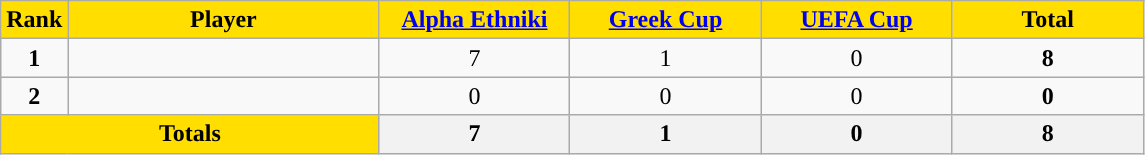<table class="wikitable sortable" style="text-align:center">
<tr>
<th style="background:#FFDE00">Rank</th>
<th width=200 style="background:#FFDE00">Player</th>
<th width=120 style="background:#FFDE00"><a href='#'>Alpha Ethniki</a></th>
<th width=120 style="background:#FFDE00"><a href='#'>Greek Cup</a></th>
<th width=120 style="background:#FFDE00"><a href='#'>UEFA Cup</a></th>
<th width=120 style="background:#FFDE00">Total</th>
</tr>
<tr>
<td><strong>1</strong></td>
<td align=left></td>
<td>7</td>
<td>1</td>
<td>0</td>
<td><strong>8</strong></td>
</tr>
<tr>
<td><strong>2</strong></td>
<td align=left></td>
<td>0</td>
<td>0</td>
<td>0</td>
<td><strong>0</strong></td>
</tr>
<tr class="sortbottom">
<th colspan=2 style="background:#FFDE00"><strong>Totals</strong></th>
<th><strong> 7</strong></th>
<th><strong> 1</strong></th>
<th><strong> 0</strong></th>
<th><strong> 8</strong></th>
</tr>
</table>
